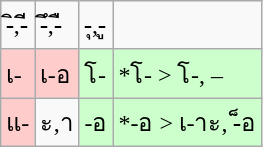<table class="wikitable">
<tr>
<td>-ิ,-ี</td>
<td>-ึ,-ื</td>
<td>-ุ,-ู</td>
</tr>
<tr>
<td style="background: #fcc">เ-</td>
<td style="background: #fcc">เ-อ</td>
<td style="background: #cfc">โ-</td>
<td style="background: #cfc">*โ- > โ-, –</td>
</tr>
<tr>
<td style="background: #fcc">แ-</td>
<td>ะ,า</td>
<td style="background: #cfc">-อ</td>
<td style="background: #cfc">*-อ > เ-าะ, -็อ</td>
</tr>
</table>
